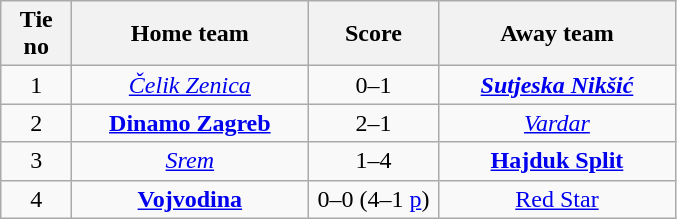<table class="wikitable" style="text-align: center">
<tr>
<th width=40>Tie no</th>
<th width=150>Home team</th>
<th width=80>Score</th>
<th width=150>Away team</th>
</tr>
<tr>
<td>1</td>
<td><em><a href='#'>Čelik Zenica</a></em></td>
<td>0–1</td>
<td><strong><em><a href='#'>Sutjeska Nikšić</a></em></strong></td>
</tr>
<tr>
<td>2</td>
<td><strong><a href='#'>Dinamo Zagreb</a></strong></td>
<td>2–1</td>
<td><em><a href='#'>Vardar</a></em></td>
</tr>
<tr>
<td>3</td>
<td><em><a href='#'>Srem</a></em></td>
<td>1–4</td>
<td><strong><a href='#'>Hajduk Split</a></strong></td>
</tr>
<tr>
<td>4</td>
<td><strong><a href='#'>Vojvodina</a></strong></td>
<td>0–0 (4–1 <a href='#'>p</a>)</td>
<td><a href='#'>Red Star</a></td>
</tr>
</table>
